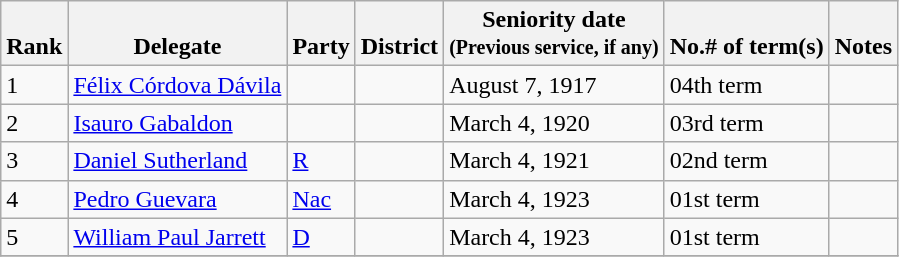<table class="wikitable sortable">
<tr valign=bottom>
<th>Rank</th>
<th>Delegate</th>
<th>Party</th>
<th>District</th>
<th>Seniority date<br><small>(Previous service, if any)</small><br></th>
<th>No.# of term(s)</th>
<th>Notes</th>
</tr>
<tr>
<td>1</td>
<td><a href='#'>Félix Córdova Dávila</a></td>
<td></td>
<td></td>
<td>August 7, 1917</td>
<td>04th term</td>
<td></td>
</tr>
<tr>
<td>2</td>
<td><a href='#'>Isauro Gabaldon</a></td>
<td></td>
<td></td>
<td>March 4, 1920</td>
<td>03rd term</td>
<td></td>
</tr>
<tr>
<td>3</td>
<td><a href='#'>Daniel Sutherland</a></td>
<td><a href='#'>R</a></td>
<td></td>
<td>March 4, 1921</td>
<td>02nd term</td>
<td></td>
</tr>
<tr>
<td>4</td>
<td><a href='#'>Pedro Guevara</a></td>
<td><a href='#'>Nac</a></td>
<td></td>
<td>March 4, 1923</td>
<td>01st term</td>
<td></td>
</tr>
<tr>
<td>5</td>
<td><a href='#'>William Paul Jarrett</a></td>
<td><a href='#'>D</a></td>
<td></td>
<td>March 4, 1923</td>
<td>01st term</td>
<td></td>
</tr>
<tr>
</tr>
</table>
